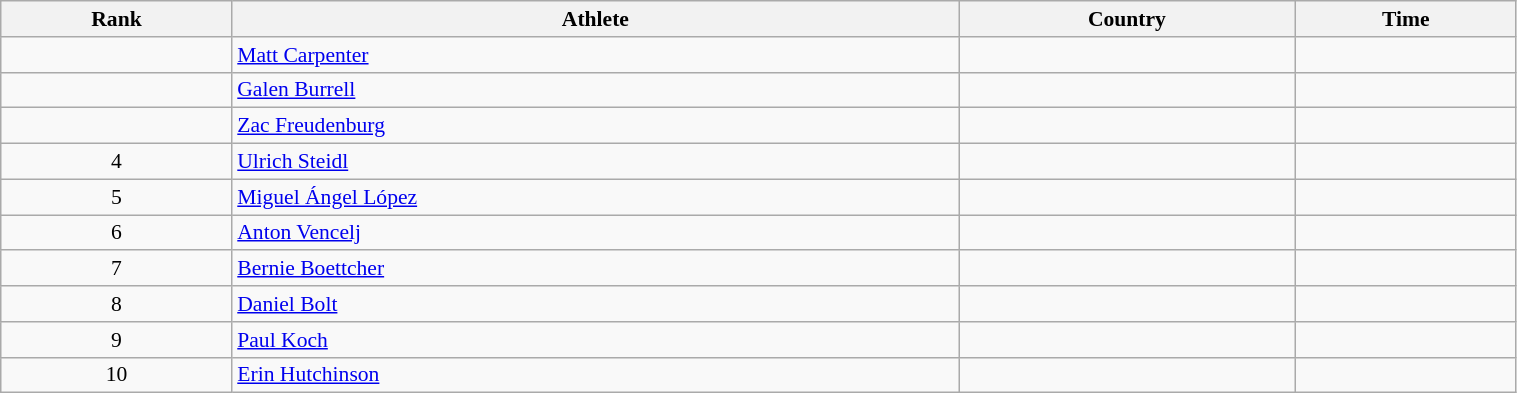<table class="wikitable" width=80% style="font-size:90%; text-align:left;">
<tr>
<th>Rank</th>
<th>Athlete</th>
<th>Country</th>
<th>Time</th>
</tr>
<tr>
<td align="center"></td>
<td><a href='#'>Matt Carpenter</a></td>
<td></td>
<td></td>
</tr>
<tr>
<td align="center"></td>
<td><a href='#'>Galen Burrell</a></td>
<td></td>
<td></td>
</tr>
<tr>
<td align="center"></td>
<td><a href='#'>Zac Freudenburg</a></td>
<td></td>
<td></td>
</tr>
<tr>
<td align="center">4</td>
<td><a href='#'>Ulrich Steidl</a></td>
<td></td>
<td></td>
</tr>
<tr>
<td align="center">5</td>
<td><a href='#'>Miguel Ángel López</a></td>
<td></td>
<td></td>
</tr>
<tr>
<td align="center">6</td>
<td><a href='#'>Anton Vencelj</a></td>
<td></td>
<td></td>
</tr>
<tr>
<td align="center">7</td>
<td><a href='#'>Bernie Boettcher</a></td>
<td></td>
<td></td>
</tr>
<tr>
<td align="center">8</td>
<td><a href='#'>Daniel Bolt</a></td>
<td></td>
<td></td>
</tr>
<tr>
<td align="center">9</td>
<td><a href='#'>Paul Koch</a></td>
<td></td>
<td></td>
</tr>
<tr>
<td align="center">10</td>
<td><a href='#'>Erin Hutchinson</a></td>
<td></td>
<td></td>
</tr>
</table>
